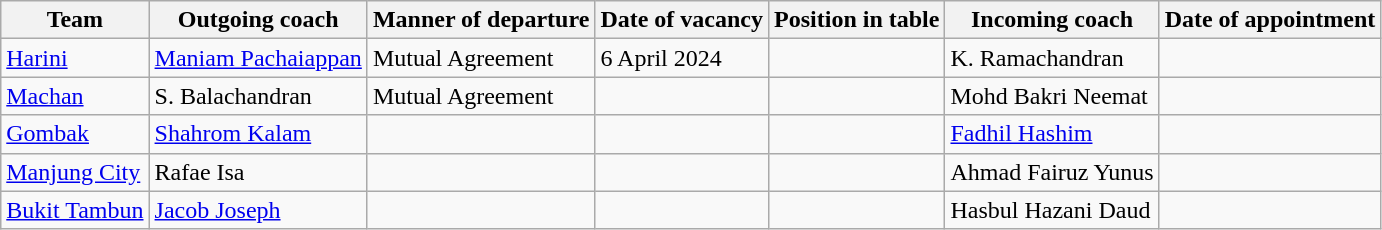<table class="wikitable" style="font-size:100%;">
<tr>
<th>Team</th>
<th>Outgoing coach</th>
<th>Manner of departure</th>
<th>Date of vacancy</th>
<th>Position in table</th>
<th>Incoming coach</th>
<th>Date of appointment</th>
</tr>
<tr>
<td><a href='#'>Harini</a></td>
<td> <a href='#'>Maniam Pachaiappan</a></td>
<td rowspan="1">Mutual Agreement</td>
<td>6 April 2024</td>
<td></td>
<td> K. Ramachandran</td>
<td></td>
</tr>
<tr>
<td><a href='#'>Machan</a></td>
<td> S. Balachandran</td>
<td rowspan="1">Mutual Agreement</td>
<td></td>
<td></td>
<td> Mohd Bakri Neemat</td>
<td></td>
</tr>
<tr>
<td><a href='#'>Gombak</a></td>
<td> <a href='#'>Shahrom Kalam</a></td>
<td></td>
<td></td>
<td></td>
<td> <a href='#'>Fadhil Hashim</a></td>
<td></td>
</tr>
<tr>
<td><a href='#'>Manjung City</a></td>
<td> Rafae Isa</td>
<td></td>
<td></td>
<td></td>
<td> Ahmad Fairuz Yunus</td>
<td></td>
</tr>
<tr>
<td><a href='#'>Bukit Tambun</a></td>
<td> <a href='#'>Jacob Joseph</a></td>
<td></td>
<td></td>
<td></td>
<td> Hasbul Hazani Daud</td>
<td></td>
</tr>
</table>
